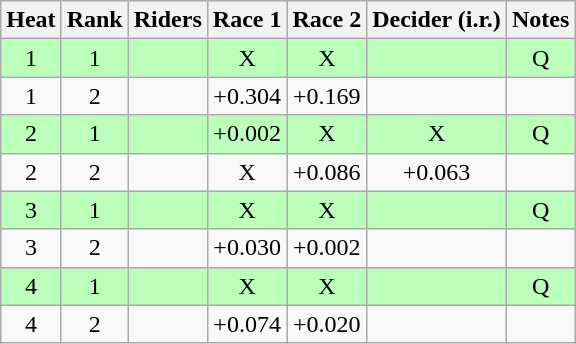<table class="wikitable sortable" style="text-align:center">
<tr>
<th>Heat</th>
<th>Rank</th>
<th>Riders</th>
<th>Race 1</th>
<th>Race 2</th>
<th>Decider (i.r.)</th>
<th>Notes</th>
</tr>
<tr bgcolor=bbffbb>
<td>1</td>
<td>1</td>
<td align="left"></td>
<td>X</td>
<td>X</td>
<td></td>
<td>Q</td>
</tr>
<tr>
<td>1</td>
<td>2</td>
<td align="left"></td>
<td>+0.304</td>
<td>+0.169</td>
<td></td>
<td></td>
</tr>
<tr bgcolor=bbffbb>
<td>2</td>
<td>1</td>
<td align="left"></td>
<td>+0.002</td>
<td>X</td>
<td>X</td>
<td>Q</td>
</tr>
<tr>
<td>2</td>
<td>2</td>
<td align="left"></td>
<td>X</td>
<td>+0.086</td>
<td>+0.063</td>
<td></td>
</tr>
<tr bgcolor=bbffbb>
<td>3</td>
<td>1</td>
<td align="left"></td>
<td>X</td>
<td>X</td>
<td></td>
<td>Q</td>
</tr>
<tr>
<td>3</td>
<td>2</td>
<td align="left"></td>
<td>+0.030</td>
<td>+0.002</td>
<td></td>
<td></td>
</tr>
<tr bgcolor=bbffbb>
<td>4</td>
<td>1</td>
<td align="left"></td>
<td>X</td>
<td>X</td>
<td></td>
<td>Q</td>
</tr>
<tr>
<td>4</td>
<td>2</td>
<td align="left"></td>
<td>+0.074</td>
<td>+0.020</td>
<td></td>
<td></td>
</tr>
</table>
